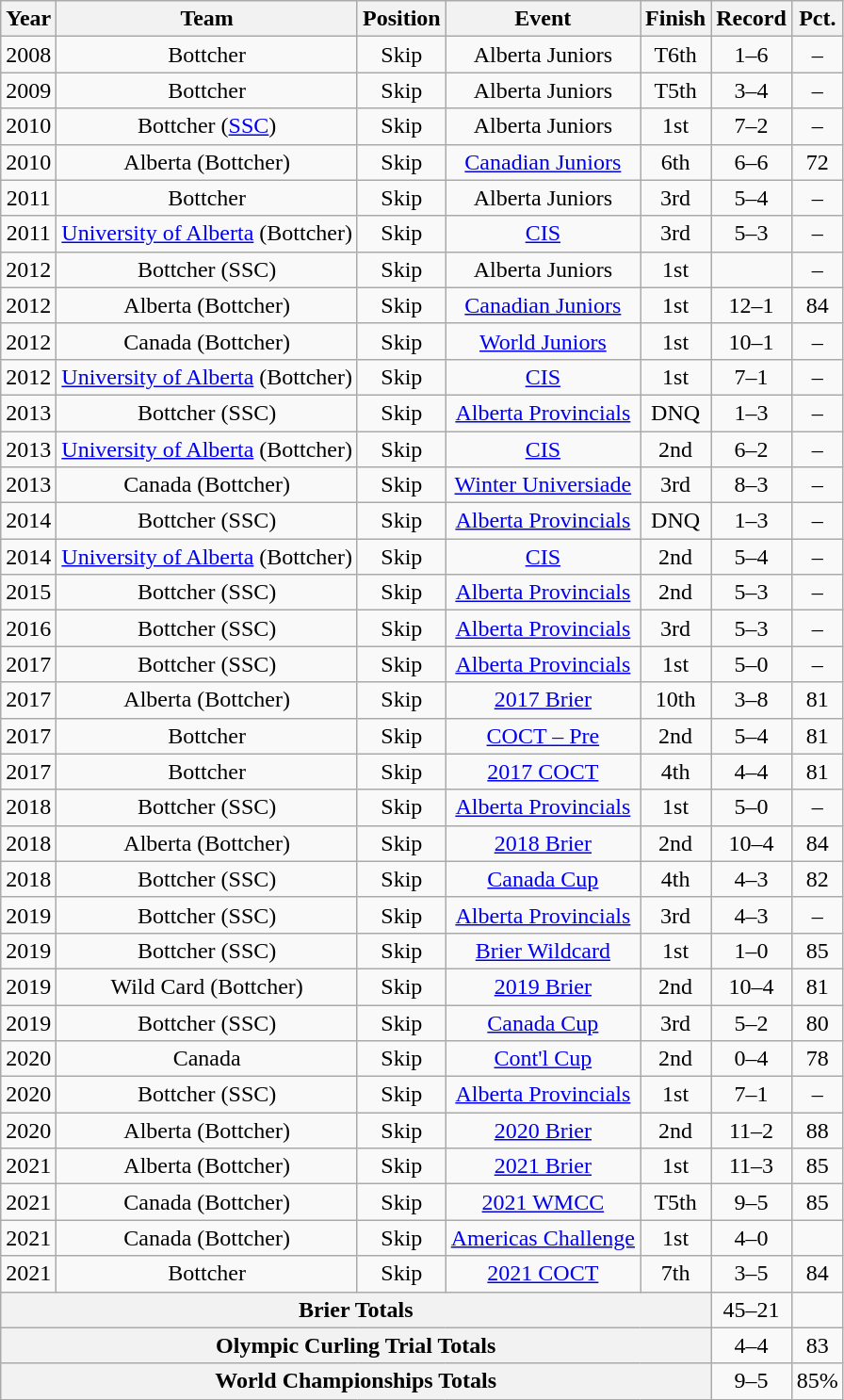<table class="wikitable" style="text-align: center;">
<tr>
<th scope="col">Year</th>
<th scope="col">Team</th>
<th scope="col">Position</th>
<th scope="col">Event</th>
<th scope="col">Finish</th>
<th scope="col">Record</th>
<th scope="col">Pct.</th>
</tr>
<tr>
<td>2008</td>
<td>Bottcher</td>
<td>Skip</td>
<td>Alberta Juniors</td>
<td>T6th</td>
<td>1–6</td>
<td>–</td>
</tr>
<tr>
<td>2009</td>
<td>Bottcher</td>
<td>Skip</td>
<td>Alberta Juniors</td>
<td>T5th</td>
<td>3–4</td>
<td>–</td>
</tr>
<tr>
<td>2010</td>
<td>Bottcher (<a href='#'>SSC</a>)</td>
<td>Skip</td>
<td>Alberta Juniors</td>
<td>1st</td>
<td>7–2</td>
<td>–</td>
</tr>
<tr>
<td>2010</td>
<td>Alberta (Bottcher)</td>
<td>Skip</td>
<td><a href='#'>Canadian Juniors</a></td>
<td>6th</td>
<td>6–6</td>
<td>72</td>
</tr>
<tr>
<td>2011</td>
<td>Bottcher</td>
<td>Skip</td>
<td>Alberta Juniors</td>
<td>3rd</td>
<td>5–4</td>
<td>–</td>
</tr>
<tr>
<td>2011</td>
<td><a href='#'>University of Alberta</a> (Bottcher)</td>
<td>Skip</td>
<td><a href='#'>CIS</a></td>
<td>3rd</td>
<td>5–3</td>
<td>–</td>
</tr>
<tr>
<td>2012</td>
<td>Bottcher (SSC)</td>
<td>Skip</td>
<td>Alberta Juniors</td>
<td>1st</td>
<td></td>
<td>–</td>
</tr>
<tr>
<td>2012</td>
<td>Alberta (Bottcher)</td>
<td>Skip</td>
<td><a href='#'>Canadian Juniors</a></td>
<td>1st</td>
<td>12–1</td>
<td>84</td>
</tr>
<tr>
<td>2012</td>
<td>Canada (Bottcher)</td>
<td>Skip</td>
<td><a href='#'>World Juniors</a></td>
<td>1st</td>
<td>10–1</td>
<td>–</td>
</tr>
<tr>
<td>2012</td>
<td><a href='#'>University of Alberta</a> (Bottcher)</td>
<td>Skip</td>
<td><a href='#'>CIS</a></td>
<td>1st</td>
<td>7–1</td>
<td>–</td>
</tr>
<tr>
<td>2013</td>
<td>Bottcher (SSC)</td>
<td>Skip</td>
<td><a href='#'>Alberta Provincials</a></td>
<td>DNQ</td>
<td>1–3</td>
<td>–</td>
</tr>
<tr>
<td>2013</td>
<td><a href='#'>University of Alberta</a> (Bottcher)</td>
<td>Skip</td>
<td><a href='#'>CIS</a></td>
<td>2nd</td>
<td>6–2</td>
<td>–</td>
</tr>
<tr>
<td>2013</td>
<td>Canada (Bottcher)</td>
<td>Skip</td>
<td><a href='#'>Winter Universiade</a></td>
<td>3rd</td>
<td>8–3</td>
<td>–</td>
</tr>
<tr>
<td>2014</td>
<td>Bottcher (SSC)</td>
<td>Skip</td>
<td><a href='#'>Alberta Provincials</a></td>
<td>DNQ</td>
<td>1–3</td>
<td>–</td>
</tr>
<tr>
<td>2014</td>
<td><a href='#'>University of Alberta</a> (Bottcher)</td>
<td>Skip</td>
<td><a href='#'>CIS</a></td>
<td>2nd</td>
<td>5–4</td>
<td>–</td>
</tr>
<tr>
<td>2015</td>
<td>Bottcher (SSC)</td>
<td>Skip</td>
<td><a href='#'>Alberta Provincials</a></td>
<td>2nd</td>
<td>5–3</td>
<td>–</td>
</tr>
<tr>
<td>2016</td>
<td>Bottcher (SSC)</td>
<td>Skip</td>
<td><a href='#'>Alberta Provincials</a></td>
<td>3rd</td>
<td>5–3</td>
<td>–</td>
</tr>
<tr>
<td>2017</td>
<td>Bottcher (SSC)</td>
<td>Skip</td>
<td><a href='#'>Alberta Provincials</a></td>
<td>1st</td>
<td>5–0</td>
<td>–</td>
</tr>
<tr>
<td>2017</td>
<td>Alberta (Bottcher)</td>
<td>Skip</td>
<td><a href='#'>2017 Brier</a></td>
<td>10th</td>
<td>3–8</td>
<td>81</td>
</tr>
<tr>
<td>2017</td>
<td>Bottcher</td>
<td>Skip</td>
<td><a href='#'>COCT – Pre</a></td>
<td>2nd</td>
<td>5–4</td>
<td>81</td>
</tr>
<tr>
<td>2017</td>
<td>Bottcher</td>
<td>Skip</td>
<td><a href='#'>2017 COCT</a></td>
<td>4th</td>
<td>4–4</td>
<td>81</td>
</tr>
<tr>
<td>2018</td>
<td>Bottcher (SSC)</td>
<td>Skip</td>
<td><a href='#'>Alberta Provincials</a></td>
<td>1st</td>
<td>5–0</td>
<td>–</td>
</tr>
<tr>
<td>2018</td>
<td>Alberta (Bottcher)</td>
<td>Skip</td>
<td><a href='#'>2018 Brier</a></td>
<td>2nd</td>
<td>10–4</td>
<td>84</td>
</tr>
<tr>
<td>2018</td>
<td>Bottcher (SSC)</td>
<td>Skip</td>
<td><a href='#'>Canada Cup</a></td>
<td>4th</td>
<td>4–3</td>
<td>82</td>
</tr>
<tr>
<td>2019</td>
<td>Bottcher (SSC)</td>
<td>Skip</td>
<td><a href='#'>Alberta Provincials</a></td>
<td>3rd</td>
<td>4–3</td>
<td>–</td>
</tr>
<tr>
<td>2019</td>
<td>Bottcher (SSC)</td>
<td>Skip</td>
<td><a href='#'>Brier Wildcard</a></td>
<td>1st</td>
<td>1–0</td>
<td>85</td>
</tr>
<tr>
<td>2019</td>
<td>Wild Card (Bottcher)</td>
<td>Skip</td>
<td><a href='#'>2019 Brier</a></td>
<td>2nd</td>
<td>10–4</td>
<td>81</td>
</tr>
<tr>
<td>2019</td>
<td>Bottcher (SSC)</td>
<td>Skip</td>
<td><a href='#'>Canada Cup</a></td>
<td>3rd</td>
<td>5–2</td>
<td>80</td>
</tr>
<tr>
<td>2020</td>
<td>Canada</td>
<td>Skip</td>
<td><a href='#'>Cont'l Cup</a></td>
<td>2nd</td>
<td>0–4</td>
<td>78</td>
</tr>
<tr>
<td>2020</td>
<td>Bottcher (SSC)</td>
<td>Skip</td>
<td><a href='#'>Alberta Provincials</a></td>
<td>1st</td>
<td>7–1</td>
<td>–</td>
</tr>
<tr>
<td>2020</td>
<td>Alberta (Bottcher)</td>
<td>Skip</td>
<td><a href='#'>2020 Brier</a></td>
<td>2nd</td>
<td>11–2</td>
<td>88 </td>
</tr>
<tr>
<td>2021</td>
<td>Alberta (Bottcher)</td>
<td>Skip</td>
<td><a href='#'>2021 Brier</a></td>
<td>1st</td>
<td>11–3</td>
<td>85</td>
</tr>
<tr>
<td>2021</td>
<td>Canada (Bottcher)</td>
<td>Skip</td>
<td><a href='#'>2021 WMCC</a></td>
<td>T5th</td>
<td>9–5</td>
<td>85</td>
</tr>
<tr>
<td>2021</td>
<td>Canada (Bottcher)</td>
<td>Skip</td>
<td><a href='#'>Americas Challenge</a></td>
<td>1st</td>
<td>4–0</td>
<td></td>
</tr>
<tr>
<td>2021</td>
<td>Bottcher</td>
<td>Skip</td>
<td><a href='#'>2021 COCT</a></td>
<td>7th</td>
<td>3–5</td>
<td>84</td>
</tr>
<tr>
<th scope="row" colspan="5">Brier Totals</th>
<td>45–21</td>
<td></td>
</tr>
<tr>
<th scope="row" colspan="5">Olympic Curling Trial Totals</th>
<td>4–4</td>
<td>83</td>
</tr>
<tr>
<th scope="row" colspan="5">World Championships Totals</th>
<td>9–5</td>
<td>85%</td>
</tr>
</table>
